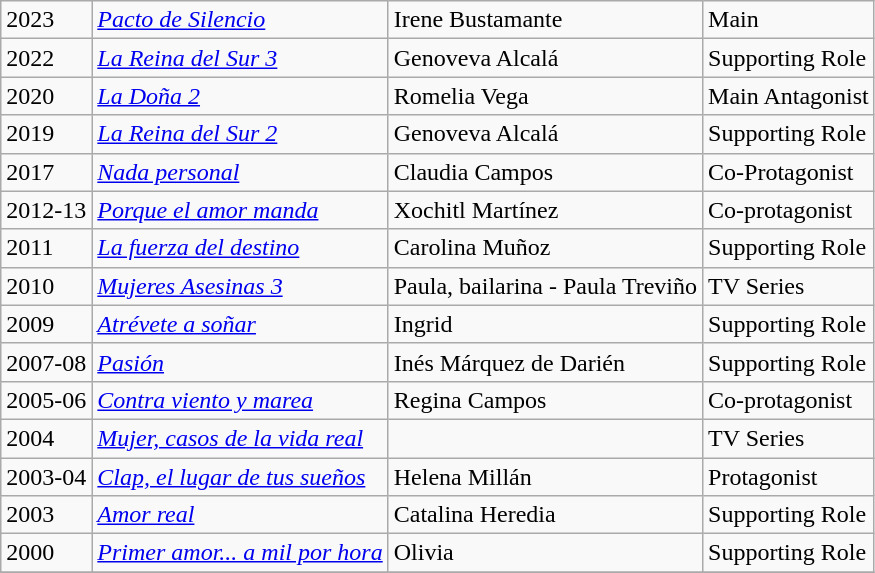<table class="wikitable">
<tr>
<td>2023</td>
<td><em><a href='#'>Pacto de Silencio</a></em></td>
<td>Irene Bustamante</td>
<td>Main</td>
</tr>
<tr>
<td>2022</td>
<td><em><a href='#'>La Reina del Sur 3</a></em></td>
<td>Genoveva Alcalá</td>
<td>Supporting Role</td>
</tr>
<tr>
<td>2020</td>
<td><em><a href='#'>La Doña 2</a></em></td>
<td>Romelia Vega</td>
<td>Main Antagonist</td>
</tr>
<tr>
<td>2019</td>
<td><em><a href='#'>La Reina del Sur 2</a></em></td>
<td>Genoveva Alcalá</td>
<td>Supporting Role</td>
</tr>
<tr>
<td>2017</td>
<td><em><a href='#'>Nada personal</a></em></td>
<td>Claudia Campos</td>
<td>Co-Protagonist</td>
</tr>
<tr>
<td>2012-13</td>
<td><em><a href='#'>Porque el amor manda</a></em></td>
<td>Xochitl  Martínez</td>
<td>Co-protagonist</td>
</tr>
<tr>
<td>2011</td>
<td><em><a href='#'>La fuerza del destino</a></em></td>
<td>Carolina  Muñoz</td>
<td>Supporting Role</td>
</tr>
<tr>
<td>2010</td>
<td><em><a href='#'>Mujeres Asesinas 3</a></em></td>
<td>Paula, bailarina - Paula Treviño</td>
<td>TV Series</td>
</tr>
<tr>
<td>2009</td>
<td><em><a href='#'>Atrévete a soñar</a></em></td>
<td>Ingrid</td>
<td>Supporting Role</td>
</tr>
<tr>
<td>2007-08</td>
<td><em><a href='#'>Pasión</a></em></td>
<td>Inés Márquez de Darién</td>
<td>Supporting Role</td>
</tr>
<tr>
<td>2005-06</td>
<td><em><a href='#'>Contra viento y marea</a></em></td>
<td>Regina Campos</td>
<td>Co-protagonist</td>
</tr>
<tr>
<td>2004</td>
<td><em><a href='#'>Mujer, casos de la vida real</a></em></td>
<td></td>
<td>TV Series</td>
</tr>
<tr>
<td>2003-04</td>
<td><em><a href='#'>Clap, el lugar de tus sueños</a></em></td>
<td>Helena Millán</td>
<td>Protagonist</td>
</tr>
<tr>
<td>2003</td>
<td><em><a href='#'>Amor real</a></em></td>
<td>Catalina Heredia</td>
<td>Supporting Role</td>
</tr>
<tr>
<td>2000</td>
<td><em><a href='#'>Primer amor... a mil por hora</a></em></td>
<td>Olivia</td>
<td>Supporting Role</td>
</tr>
<tr>
</tr>
</table>
